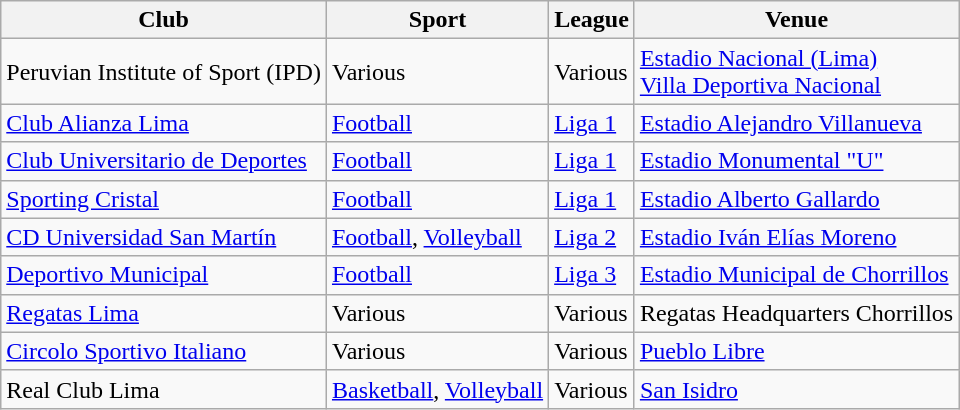<table class="wikitable">
<tr>
<th>Club</th>
<th>Sport</th>
<th>League</th>
<th>Venue</th>
</tr>
<tr>
<td>Peruvian Institute of Sport (IPD)</td>
<td>Various</td>
<td>Various</td>
<td><a href='#'>Estadio Nacional (Lima)</a><br><a href='#'>Villa Deportiva Nacional</a></td>
</tr>
<tr>
<td><a href='#'>Club Alianza Lima</a></td>
<td><a href='#'>Football</a></td>
<td><a href='#'>Liga 1</a></td>
<td><a href='#'>Estadio Alejandro Villanueva</a></td>
</tr>
<tr>
<td><a href='#'>Club Universitario de Deportes</a></td>
<td><a href='#'>Football</a></td>
<td><a href='#'>Liga 1</a></td>
<td><a href='#'>Estadio Monumental "U"</a></td>
</tr>
<tr>
<td><a href='#'>Sporting Cristal</a></td>
<td><a href='#'>Football</a></td>
<td><a href='#'>Liga 1</a></td>
<td><a href='#'>Estadio Alberto Gallardo</a></td>
</tr>
<tr>
<td><a href='#'>CD Universidad San Martín</a></td>
<td><a href='#'>Football</a>, <a href='#'>Volleyball</a></td>
<td><a href='#'>Liga 2</a></td>
<td><a href='#'>Estadio Iván Elías Moreno</a></td>
</tr>
<tr>
<td><a href='#'>Deportivo Municipal</a></td>
<td><a href='#'>Football</a></td>
<td><a href='#'>Liga 3</a></td>
<td><a href='#'>Estadio Municipal de Chorrillos</a></td>
</tr>
<tr>
<td><a href='#'>Regatas Lima</a></td>
<td>Various</td>
<td>Various</td>
<td>Regatas Headquarters Chorrillos</td>
</tr>
<tr>
<td><a href='#'>Circolo Sportivo Italiano</a></td>
<td>Various</td>
<td>Various</td>
<td><a href='#'>Pueblo Libre</a></td>
</tr>
<tr>
<td>Real Club Lima</td>
<td><a href='#'>Basketball</a>, <a href='#'>Volleyball</a></td>
<td>Various</td>
<td><a href='#'>San Isidro</a></td>
</tr>
</table>
